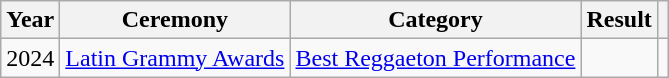<table class="wikitable plainrowheaders">
<tr>
<th scope="col">Year</th>
<th scope="col">Ceremony</th>
<th scope="col">Category</th>
<th scope="col">Result</th>
<th scope="col" class="unsortable"></th>
</tr>
<tr>
<td>2024</td>
<td><a href='#'>Latin Grammy Awards</a></td>
<td><a href='#'>Best Reggaeton Performance</a></td>
<td></td>
<td style="text-align:center"></td>
</tr>
</table>
